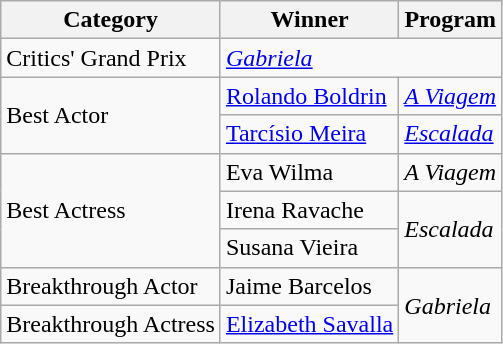<table class="wikitable">
<tr>
<th>Category</th>
<th>Winner</th>
<th>Program</th>
</tr>
<tr>
<td>Critics' Grand Prix</td>
<td colspan="2"><em><a href='#'>Gabriela</a></em></td>
</tr>
<tr>
<td rowspan="2">Best Actor</td>
<td><a href='#'>Rolando Boldrin</a></td>
<td><em><a href='#'>A Viagem</a></em></td>
</tr>
<tr>
<td><a href='#'>Tarcísio Meira</a></td>
<td><em><a href='#'>Escalada</a></em></td>
</tr>
<tr>
<td rowspan="3">Best Actress</td>
<td>Eva Wilma</td>
<td><em>A Viagem</em></td>
</tr>
<tr>
<td>Irena Ravache</td>
<td rowspan="2"><em>Escalada</em></td>
</tr>
<tr>
<td>Susana Vieira</td>
</tr>
<tr>
<td>Breakthrough Actor</td>
<td>Jaime Barcelos</td>
<td rowspan="2"><em>Gabriela</em></td>
</tr>
<tr>
<td>Breakthrough Actress</td>
<td><a href='#'>Elizabeth Savalla</a></td>
</tr>
</table>
